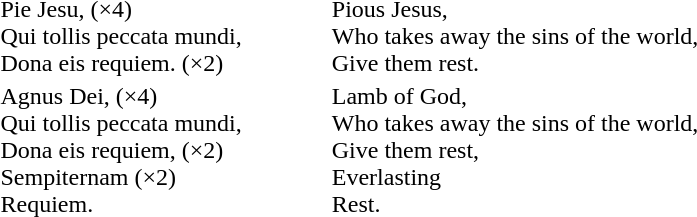<table>
<tr>
<td>Pie Jesu, (×4)<br>Qui tollis peccata mundi,              <br>Dona eis requiem. (×2)</td>
<td>Pious Jesus,<br>Who takes away the sins of the world,<br>Give them rest.</td>
</tr>
<tr>
<td>Agnus Dei, (×4)<br>Qui tollis peccata mundi,<br>Dona eis requiem, (×2)<br>Sempiternam (×2)<br>Requiem.</td>
<td>Lamb of God,<br>Who takes away the sins of the world,<br>Give them rest,<br>Everlasting<br>Rest.</td>
</tr>
</table>
